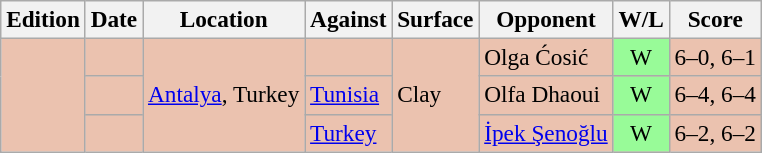<table class=wikitable style=font-size:97%>
<tr>
<th>Edition</th>
<th>Date</th>
<th>Location</th>
<th>Against</th>
<th>Surface</th>
<th>Opponent</th>
<th>W/L</th>
<th>Score</th>
</tr>
<tr bgcolor="#EBC2AF">
<td rowspan="3"></td>
<td></td>
<td rowspan="3"><a href='#'>Antalya</a>, Turkey</td>
<td> </td>
<td rowspan="3">Clay</td>
<td> Olga Ćosić</td>
<td style="text-align:center; background:#98fb98;">W</td>
<td>6–0, 6–1</td>
</tr>
<tr bgcolor="#EBC2AF">
<td></td>
<td> <a href='#'>Tunisia</a></td>
<td> Olfa Dhaoui</td>
<td style="text-align:center; background:#98fb98;">W</td>
<td>6–4, 6–4</td>
</tr>
<tr bgcolor="#EBC2AF">
<td></td>
<td> <a href='#'>Turkey</a></td>
<td> <a href='#'>İpek Şenoğlu</a></td>
<td style="text-align:center; background:#98fb98;">W</td>
<td>6–2, 6–2</td>
</tr>
</table>
